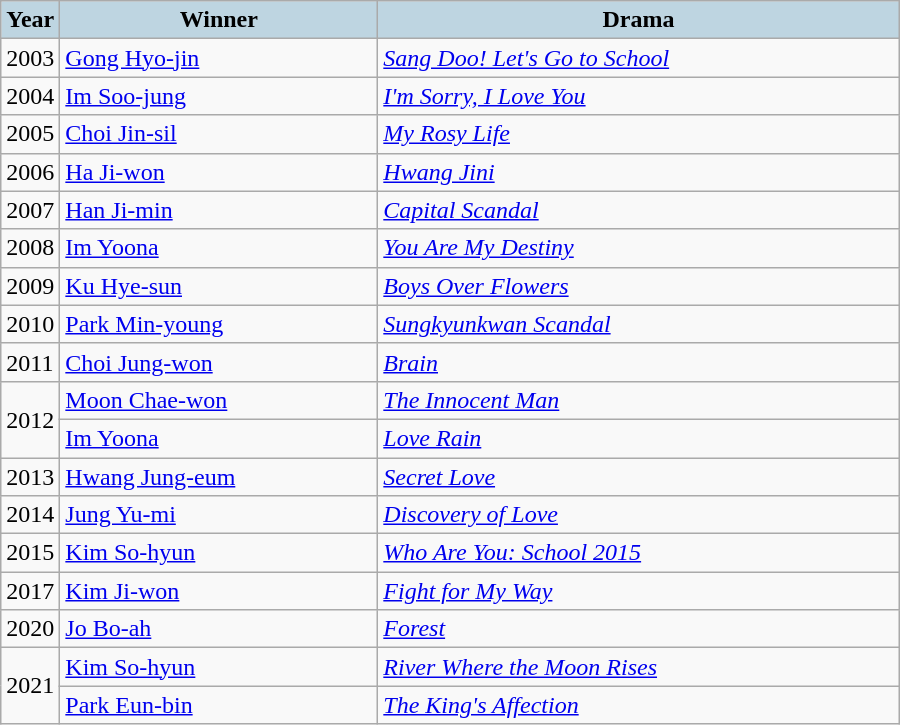<table class="wikitable" style="width:600px">
<tr>
<th style="background:#BED5E1;" width="30">Year</th>
<th style="background:#BED5E1;">Winner</th>
<th style="background:#BED5E1;">Drama</th>
</tr>
<tr>
<td>2003</td>
<td><a href='#'>Gong Hyo-jin</a></td>
<td><em><a href='#'>Sang Doo! Let's Go to School</a></em></td>
</tr>
<tr>
<td>2004</td>
<td><a href='#'>Im Soo-jung</a></td>
<td><em><a href='#'>I'm Sorry, I Love You</a></em></td>
</tr>
<tr>
<td>2005</td>
<td><a href='#'>Choi Jin-sil</a></td>
<td><em><a href='#'>My Rosy Life</a></em></td>
</tr>
<tr>
<td>2006</td>
<td><a href='#'>Ha Ji-won</a></td>
<td><em><a href='#'>Hwang Jini</a></em></td>
</tr>
<tr>
<td>2007</td>
<td><a href='#'>Han Ji-min</a></td>
<td><em><a href='#'>Capital Scandal</a></em></td>
</tr>
<tr>
<td>2008</td>
<td><a href='#'>Im Yoona</a></td>
<td><em><a href='#'>You Are My Destiny</a></em></td>
</tr>
<tr>
<td>2009</td>
<td><a href='#'>Ku Hye-sun</a></td>
<td><em><a href='#'>Boys Over Flowers</a></em></td>
</tr>
<tr>
<td>2010</td>
<td><a href='#'>Park Min-young</a></td>
<td><em><a href='#'>Sungkyunkwan Scandal</a></em></td>
</tr>
<tr>
<td>2011</td>
<td><a href='#'>Choi Jung-won</a></td>
<td><em><a href='#'>Brain</a></em></td>
</tr>
<tr>
<td rowspan="2">2012</td>
<td><a href='#'>Moon Chae-won</a></td>
<td><em><a href='#'>The Innocent Man</a></em></td>
</tr>
<tr>
<td><a href='#'>Im Yoona</a></td>
<td><em><a href='#'>Love Rain</a></em></td>
</tr>
<tr>
<td>2013</td>
<td><a href='#'>Hwang Jung-eum</a></td>
<td><em><a href='#'>Secret Love</a></em></td>
</tr>
<tr>
<td>2014</td>
<td><a href='#'>Jung Yu-mi</a></td>
<td><em><a href='#'>Discovery of Love</a></em></td>
</tr>
<tr>
<td>2015</td>
<td><a href='#'>Kim So-hyun</a></td>
<td><em><a href='#'>Who Are You: School 2015</a></em></td>
</tr>
<tr>
<td>2017</td>
<td><a href='#'>Kim Ji-won</a></td>
<td><em><a href='#'>Fight for My Way</a></em></td>
</tr>
<tr>
<td>2020</td>
<td><a href='#'>Jo Bo-ah</a></td>
<td><em><a href='#'>Forest</a></em></td>
</tr>
<tr>
<td rowspan="2">2021</td>
<td><a href='#'>Kim So-hyun</a></td>
<td><em><a href='#'>River Where the Moon Rises</a></em></td>
</tr>
<tr>
<td><a href='#'>Park Eun-bin</a></td>
<td><em><a href='#'>The King's Affection</a></em></td>
</tr>
</table>
